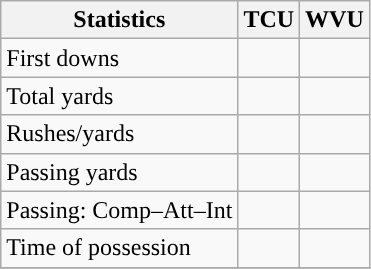<table class="wikitable" style="float: left;">
<tr>
<th>Statistics</th>
<th>TCU</th>
<th>WVU</th>
</tr>
<tr>
<td>First downs</td>
<td></td>
<td></td>
</tr>
<tr>
<td>Total yards</td>
<td></td>
<td></td>
</tr>
<tr>
<td>Rushes/yards</td>
<td></td>
<td></td>
</tr>
<tr>
<td>Passing yards</td>
<td></td>
<td></td>
</tr>
<tr>
<td>Passing: Comp–Att–Int</td>
<td></td>
<td></td>
</tr>
<tr>
<td>Time of possession</td>
<td></td>
<td></td>
</tr>
<tr>
</tr>
</table>
